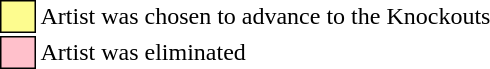<table class="toccolours" style="font-size: 100%; white-space: nowrap">
<tr>
<td style="background:#FDFC8F; border: 1px solid black">     </td>
<td>Artist was chosen to advance to the Knockouts</td>
</tr>
<tr>
<td style="background:pink; border: 1px solid black">     </td>
<td>Artist was eliminated</td>
</tr>
</table>
